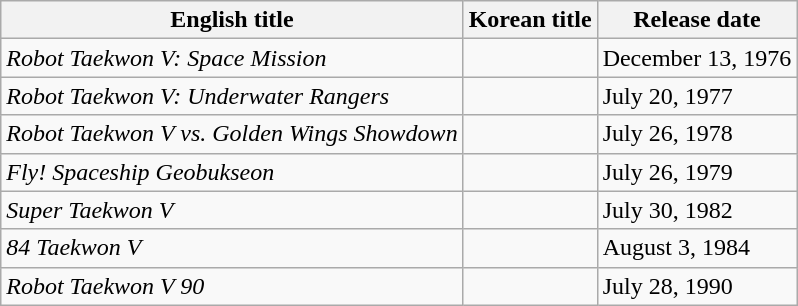<table class="wikitable">
<tr>
<th>English title</th>
<th>Korean title</th>
<th>Release date</th>
</tr>
<tr>
<td><em>Robot Taekwon V: Space Mission</em></td>
<td></td>
<td>December 13, 1976</td>
</tr>
<tr>
<td><em>Robot Taekwon V: Underwater Rangers</em></td>
<td></td>
<td>July 20, 1977</td>
</tr>
<tr>
<td><em>Robot Taekwon V vs. Golden Wings Showdown</em></td>
<td></td>
<td>July 26, 1978</td>
</tr>
<tr>
<td><em>Fly! Spaceship Geobukseon</em></td>
<td></td>
<td>July 26, 1979</td>
</tr>
<tr>
<td><em>Super Taekwon V</em></td>
<td></td>
<td>July 30, 1982</td>
</tr>
<tr>
<td><em>84 Taekwon V</em></td>
<td></td>
<td>August 3, 1984</td>
</tr>
<tr>
<td><em>Robot Taekwon V 90</em></td>
<td></td>
<td>July 28, 1990</td>
</tr>
</table>
